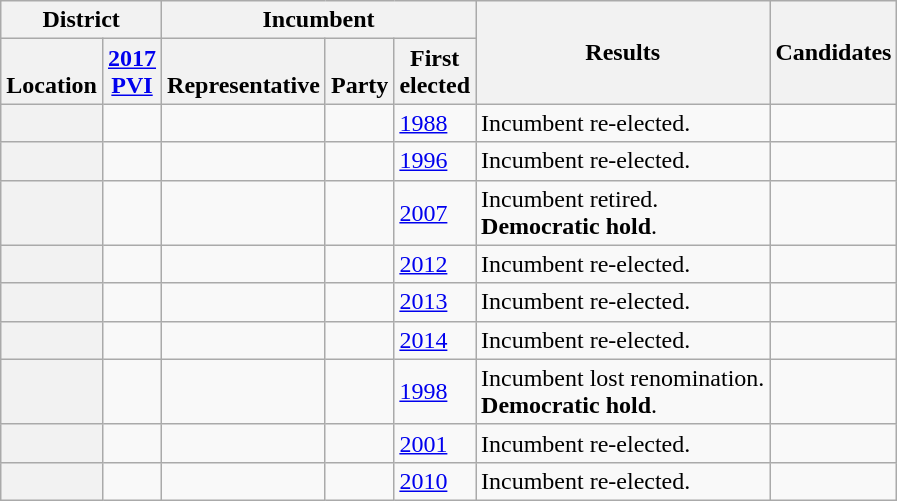<table class="wikitable sortable">
<tr>
<th colspan=2>District</th>
<th colspan=3>Incumbent</th>
<th rowspan=2>Results</th>
<th rowspan=2>Candidates</th>
</tr>
<tr valign=bottom>
<th>Location</th>
<th><a href='#'>2017<br>PVI</a></th>
<th>Representative</th>
<th>Party</th>
<th>First<br>elected</th>
</tr>
<tr>
<th></th>
<td></td>
<td></td>
<td></td>
<td><a href='#'>1988</a></td>
<td>Incumbent re-elected.</td>
<td nowrap></td>
</tr>
<tr>
<th></th>
<td></td>
<td></td>
<td></td>
<td><a href='#'>1996</a></td>
<td>Incumbent re-elected.</td>
<td nowrap></td>
</tr>
<tr>
<th></th>
<td></td>
<td></td>
<td></td>
<td><a href='#'>2007 </a></td>
<td>Incumbent retired.<br><strong>Democratic hold</strong>.</td>
<td nowrap></td>
</tr>
<tr>
<th></th>
<td></td>
<td></td>
<td></td>
<td><a href='#'>2012</a></td>
<td>Incumbent re-elected.</td>
<td nowrap></td>
</tr>
<tr>
<th></th>
<td></td>
<td></td>
<td></td>
<td><a href='#'>2013 </a></td>
<td>Incumbent re-elected.</td>
<td nowrap></td>
</tr>
<tr>
<th></th>
<td></td>
<td></td>
<td></td>
<td><a href='#'>2014</a></td>
<td>Incumbent re-elected.</td>
<td nowrap></td>
</tr>
<tr>
<th></th>
<td></td>
<td></td>
<td></td>
<td><a href='#'>1998</a></td>
<td>Incumbent lost renomination.<br><strong>Democratic hold</strong>.</td>
<td nowrap></td>
</tr>
<tr>
<th></th>
<td></td>
<td></td>
<td></td>
<td><a href='#'>2001 </a></td>
<td>Incumbent re-elected.</td>
<td nowrap></td>
</tr>
<tr>
<th></th>
<td></td>
<td></td>
<td></td>
<td><a href='#'>2010</a></td>
<td>Incumbent re-elected.</td>
<td nowrap></td>
</tr>
</table>
